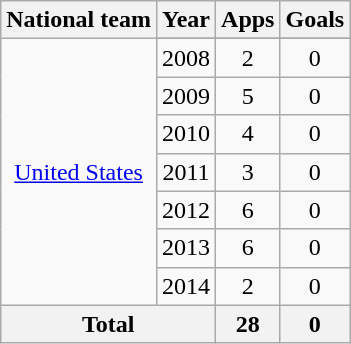<table class="wikitable" style="text-align: center">
<tr>
<th>National team</th>
<th>Year</th>
<th>Apps</th>
<th>Goals</th>
</tr>
<tr>
<td rowspan="8"><a href='#'>United States</a></td>
</tr>
<tr>
<td>2008</td>
<td>2</td>
<td>0</td>
</tr>
<tr>
<td>2009</td>
<td>5</td>
<td>0</td>
</tr>
<tr>
<td>2010</td>
<td>4</td>
<td>0</td>
</tr>
<tr>
<td>2011</td>
<td>3</td>
<td>0</td>
</tr>
<tr>
<td>2012</td>
<td>6</td>
<td>0</td>
</tr>
<tr>
<td>2013</td>
<td>6</td>
<td>0</td>
</tr>
<tr>
<td>2014</td>
<td>2</td>
<td>0</td>
</tr>
<tr>
<th colspan=2>Total</th>
<th>28</th>
<th>0</th>
</tr>
</table>
